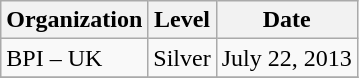<table class="wikitable">
<tr>
<th align="left">Organization</th>
<th align="left">Level</th>
<th align="left">Date</th>
</tr>
<tr>
<td align="left">BPI – UK</td>
<td align="left">Silver</td>
<td align="left">July 22, 2013</td>
</tr>
<tr>
</tr>
</table>
